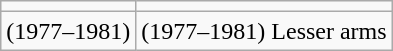<table class="wikitable">
<tr>
<td></td>
<td></td>
</tr>
<tr>
<td>(1977–1981)</td>
<td>(1977–1981) Lesser arms</td>
</tr>
</table>
